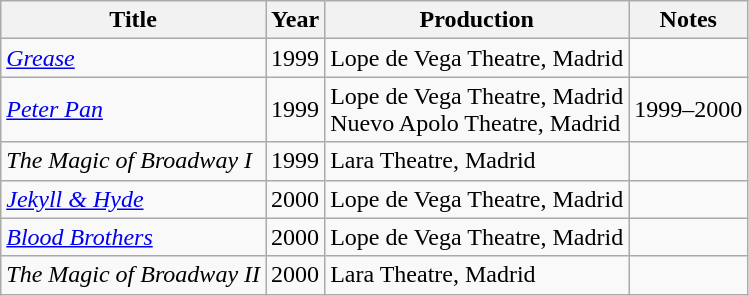<table class="wikitable sortable">
<tr>
<th>Title</th>
<th>Year</th>
<th>Production</th>
<th>Notes</th>
</tr>
<tr>
<td><em><a href='#'>Grease</a></em></td>
<td>1999</td>
<td>Lope de Vega Theatre, Madrid</td>
<td></td>
</tr>
<tr>
<td><em><a href='#'>Peter Pan</a></em></td>
<td>1999</td>
<td>Lope de Vega Theatre, Madrid <br> Nuevo Apolo Theatre, Madrid</td>
<td>1999–2000</td>
</tr>
<tr>
<td><em>The Magic of Broadway I</em></td>
<td>1999</td>
<td>Lara Theatre, Madrid</td>
<td></td>
</tr>
<tr>
<td><em><a href='#'>Jekyll & Hyde</a></em></td>
<td>2000</td>
<td>Lope de Vega Theatre, Madrid</td>
<td></td>
</tr>
<tr>
<td><em><a href='#'>Blood Brothers</a></em></td>
<td>2000</td>
<td>Lope de Vega Theatre, Madrid</td>
<td></td>
</tr>
<tr>
<td><em>The Magic of Broadway II</em></td>
<td>2000</td>
<td>Lara Theatre, Madrid</td>
<td></td>
</tr>
</table>
